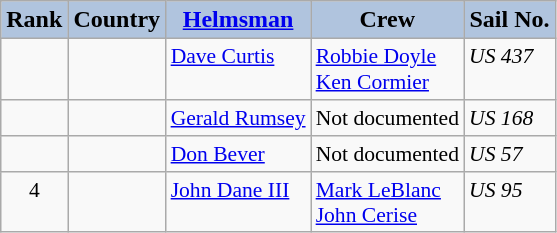<table class="wikitable">
<tr>
<th style="text-align:center;background-color:LightSteelBlue"><strong>Rank</strong></th>
<th style="text-align:center;background-color:LightSteelBlue"><strong>Country</strong></th>
<th style="text-align:center;background-color:LightSteelBlue"><strong><a href='#'>Helmsman</a></strong></th>
<th style="text-align:center;background-color:LightSteelBlue"><strong>Crew</strong></th>
<th style="text-align:center;background-color:LightSteelBlue"><strong>Sail No.</strong></th>
</tr>
<tr>
<td style="text-align:center; vertical-align:top; font-size:90%"></td>
<td style="vertical-align:top; font-size:90%"></td>
<td style="vertical-align:top; font-size:90%"><a href='#'>Dave Curtis</a></td>
<td style="vertical-align:top; font-size:90%"><a href='#'>Robbie Doyle</a><br><a href='#'>Ken Cormier</a></td>
<td style="vertical-align:top; font-size:90%"><em>US 437</em></td>
</tr>
<tr>
<td style="text-align:center; vertical-align:top; font-size:90%"></td>
<td style="vertical-align:top; font-size:90%"></td>
<td style="vertical-align:top; font-size:90%"><a href='#'>Gerald Rumsey</a></td>
<td style="vertical-align:top; font-size:90%">Not documented</td>
<td style="vertical-align:top; font-size:90%"><em>US 168</em></td>
</tr>
<tr>
<td style="text-align:center; vertical-align:top; font-size:90%"></td>
<td style="vertical-align:top; font-size:90%"></td>
<td style="vertical-align:top; font-size:90%"><a href='#'>Don Bever</a></td>
<td style="vertical-align:top; font-size:90%">Not documented</td>
<td style="vertical-align:top; font-size:90%"><em>US 57</em></td>
</tr>
<tr>
<td style="text-align:center; vertical-align:top; font-size:90%">4</td>
<td style="vertical-align:top; font-size:90%"></td>
<td style="vertical-align:top; font-size:90%"><a href='#'>John Dane III</a></td>
<td style="vertical-align:top; font-size:90%"><a href='#'>Mark LeBlanc</a><br><a href='#'>John Cerise</a></td>
<td style="vertical-align:top; font-size:90%"><em>US 95</em></td>
</tr>
</table>
